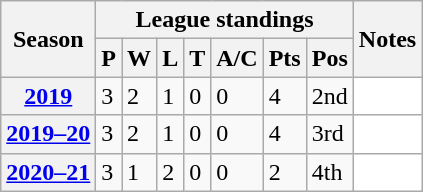<table class="wikitable sortable">
<tr>
<th scope="col" rowspan="2">Season</th>
<th scope="col" colspan="7">League standings</th>
<th scope="col" rowspan="2">Notes</th>
</tr>
<tr>
<th scope="col">P</th>
<th scope="col">W</th>
<th scope="col">L</th>
<th scope="col">T</th>
<th scope="col">A/C</th>
<th scope="col">Pts</th>
<th scope="col">Pos</th>
</tr>
<tr>
<th scope="row"><a href='#'>2019</a></th>
<td>3</td>
<td>2</td>
<td>1</td>
<td>0</td>
<td>0</td>
<td>4</td>
<td>2nd</td>
<td style="background: white;"></td>
</tr>
<tr>
<th scope="row"><a href='#'>2019–20</a></th>
<td>3</td>
<td>2</td>
<td>1</td>
<td>0</td>
<td>0</td>
<td>4</td>
<td>3rd</td>
<td style="background: white;"></td>
</tr>
<tr>
<th scope="row"><a href='#'>2020–21</a></th>
<td>3</td>
<td>1</td>
<td>2</td>
<td>0</td>
<td>0</td>
<td>2</td>
<td>4th</td>
<td style="background: white;"></td>
</tr>
</table>
